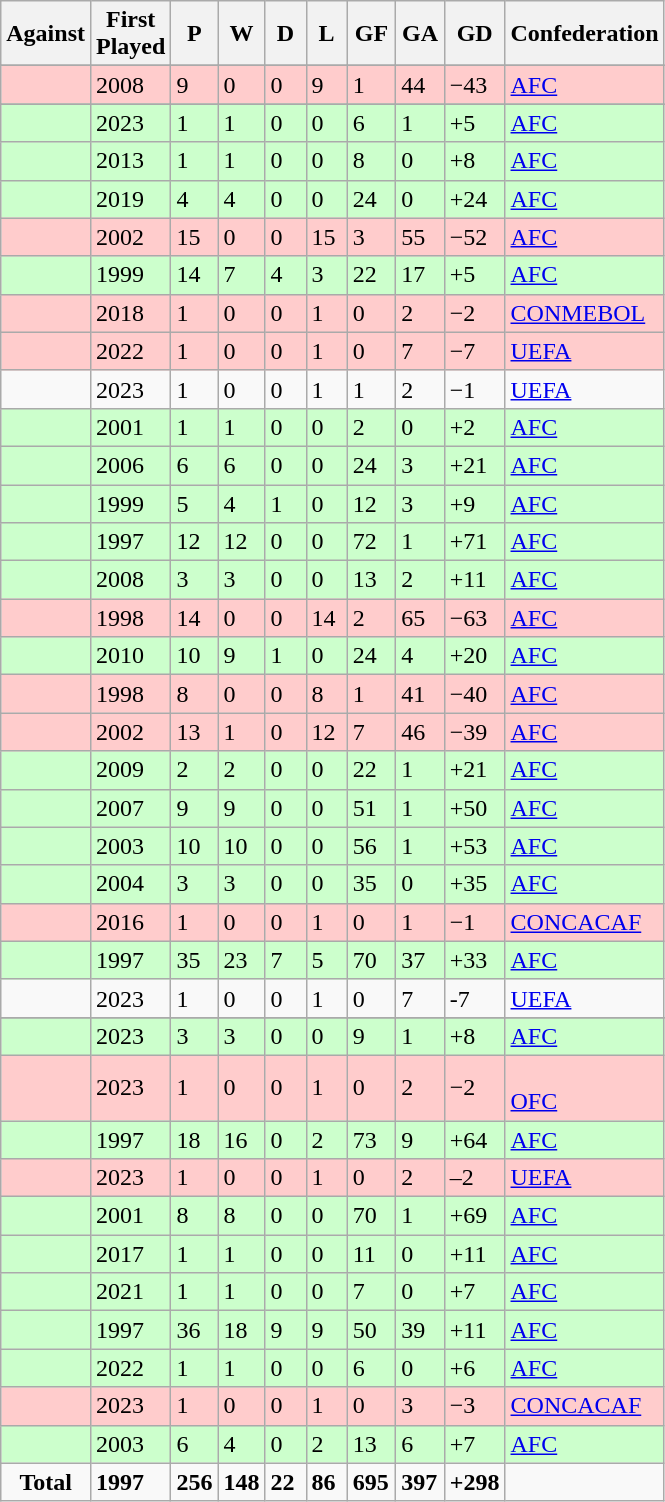<table class="wikitable sortable " style="text-align: left; font-size: 100%;">
<tr>
<th>Against</th>
<th width=30>First Played</th>
<th width=20>P</th>
<th width=20>W</th>
<th width=20>D</th>
<th width=20>L</th>
<th width=25>GF</th>
<th width=25>GA</th>
<th width=25>GD</th>
<th>Confederation</th>
</tr>
<tr>
</tr>
<tr bgcolor=#FFCCCC>
<td></td>
<td>2008</td>
<td>9</td>
<td>0</td>
<td>0</td>
<td>9</td>
<td>1</td>
<td>44</td>
<td>−43</td>
<td><a href='#'>AFC</a></td>
</tr>
<tr>
</tr>
<tr bgcolor=#CCFFCC>
<td></td>
<td>2023</td>
<td>1</td>
<td>1</td>
<td>0</td>
<td>0</td>
<td>6</td>
<td>1</td>
<td>+5</td>
<td><a href='#'>AFC</a></td>
</tr>
<tr bgcolor=#CCFFCC>
<td></td>
<td>2013</td>
<td>1</td>
<td>1</td>
<td>0</td>
<td>0</td>
<td>8</td>
<td>0</td>
<td>+8</td>
<td><a href='#'>AFC</a></td>
</tr>
<tr bgcolor=#CCFFCC>
<td></td>
<td>2019</td>
<td>4</td>
<td>4</td>
<td>0</td>
<td>0</td>
<td>24</td>
<td>0</td>
<td>+24</td>
<td><a href='#'>AFC</a></td>
</tr>
<tr bgcolor=#FFCCCC>
<td></td>
<td>2002</td>
<td>15</td>
<td>0</td>
<td>0</td>
<td>15</td>
<td>3</td>
<td>55</td>
<td>−52</td>
<td><a href='#'>AFC</a></td>
</tr>
<tr bgcolor=#CCFFCC>
<td></td>
<td>1999</td>
<td>14</td>
<td>7</td>
<td>4</td>
<td>3</td>
<td>22</td>
<td>17</td>
<td>+5</td>
<td><a href='#'>AFC</a></td>
</tr>
<tr bgcolor=#FFCCCC>
<td></td>
<td>2018</td>
<td>1</td>
<td>0</td>
<td>0</td>
<td>1</td>
<td>0</td>
<td>2</td>
<td>−2</td>
<td><a href='#'>CONMEBOL</a></td>
</tr>
<tr bgcolor=#FFCCCC>
<td></td>
<td>2022</td>
<td>1</td>
<td>0</td>
<td>0</td>
<td>1</td>
<td>0</td>
<td>7</td>
<td>−7</td>
<td><a href='#'>UEFA</a></td>
</tr>
<tr -bgcolor=#FFCCCC>
<td></td>
<td>2023</td>
<td>1</td>
<td>0</td>
<td>0</td>
<td>1</td>
<td>1</td>
<td>2</td>
<td>−1</td>
<td><a href='#'>UEFA</a></td>
</tr>
<tr bgcolor=#CCFFCC>
<td></td>
<td>2001</td>
<td>1</td>
<td>1</td>
<td>0</td>
<td>0</td>
<td>2</td>
<td>0</td>
<td>+2</td>
<td><a href='#'>AFC</a></td>
</tr>
<tr bgcolor=#CCFFCC>
<td></td>
<td>2006</td>
<td>6</td>
<td>6</td>
<td>0</td>
<td>0</td>
<td>24</td>
<td>3</td>
<td>+21</td>
<td><a href='#'>AFC</a></td>
</tr>
<tr bgcolor=#CCFFCC>
<td></td>
<td>1999</td>
<td>5</td>
<td>4</td>
<td>1</td>
<td>0</td>
<td>12</td>
<td>3</td>
<td>+9</td>
<td><a href='#'>AFC</a></td>
</tr>
<tr bgcolor=#CCFFCC>
<td></td>
<td>1997</td>
<td>12</td>
<td>12</td>
<td>0</td>
<td>0</td>
<td>72</td>
<td>1</td>
<td>+71</td>
<td><a href='#'>AFC</a></td>
</tr>
<tr bgcolor=#CCFFCC>
<td></td>
<td>2008</td>
<td>3</td>
<td>3</td>
<td>0</td>
<td>0</td>
<td>13</td>
<td>2</td>
<td>+11</td>
<td><a href='#'>AFC</a></td>
</tr>
<tr bgcolor=#FFCCCC>
<td></td>
<td>1998</td>
<td>14</td>
<td>0</td>
<td>0</td>
<td>14</td>
<td>2</td>
<td>65</td>
<td>−63</td>
<td><a href='#'>AFC</a></td>
</tr>
<tr bgcolor=#CCFFCC>
<td></td>
<td>2010</td>
<td>10</td>
<td>9</td>
<td>1</td>
<td>0</td>
<td>24</td>
<td>4</td>
<td>+20</td>
<td><a href='#'>AFC</a></td>
</tr>
<tr bgcolor=#FFCCCC>
<td></td>
<td>1998</td>
<td>8</td>
<td>0</td>
<td>0</td>
<td>8</td>
<td>1</td>
<td>41</td>
<td>−40</td>
<td><a href='#'>AFC</a></td>
</tr>
<tr bgcolor=#FFCCCC>
<td></td>
<td>2002</td>
<td>13</td>
<td>1</td>
<td>0</td>
<td>12</td>
<td>7</td>
<td>46</td>
<td>−39</td>
<td><a href='#'>AFC</a></td>
</tr>
<tr bgcolor=#CCFFCC>
<td></td>
<td>2009</td>
<td>2</td>
<td>2</td>
<td>0</td>
<td>0</td>
<td>22</td>
<td>1</td>
<td>+21</td>
<td><a href='#'>AFC</a></td>
</tr>
<tr bgcolor=#CCFFCC>
<td></td>
<td>2007</td>
<td>9</td>
<td>9</td>
<td>0</td>
<td>0</td>
<td>51</td>
<td>1</td>
<td>+50</td>
<td><a href='#'>AFC</a></td>
</tr>
<tr bgcolor=#CCFFCC>
<td></td>
<td>2003</td>
<td>10</td>
<td>10</td>
<td>0</td>
<td>0</td>
<td>56</td>
<td>1</td>
<td>+53</td>
<td><a href='#'>AFC</a></td>
</tr>
<tr bgcolor=#CCFFCC>
<td></td>
<td>2004</td>
<td>3</td>
<td>3</td>
<td>0</td>
<td>0</td>
<td>35</td>
<td>0</td>
<td>+35</td>
<td><a href='#'>AFC</a></td>
</tr>
<tr bgcolor=#FFCCCC>
<td></td>
<td>2016</td>
<td>1</td>
<td>0</td>
<td>0</td>
<td>1</td>
<td>0</td>
<td>1</td>
<td>−1</td>
<td><a href='#'>CONCACAF</a></td>
</tr>
<tr bgcolor=#CCFFCC>
<td></td>
<td>1997</td>
<td>35</td>
<td>23</td>
<td>7</td>
<td>5</td>
<td>70</td>
<td>37</td>
<td>+33</td>
<td><a href='#'>AFC</a></td>
</tr>
<tr -bgcolor=#FFCCCC>
<td></td>
<td>2023</td>
<td>1</td>
<td>0</td>
<td>0</td>
<td>1</td>
<td>0</td>
<td>7</td>
<td>-7</td>
<td><a href='#'>UEFA</a></td>
</tr>
<tr>
</tr>
<tr bgcolor=#CCFFCC>
<td></td>
<td>2023</td>
<td>3</td>
<td>3</td>
<td>0</td>
<td>0</td>
<td>9</td>
<td>1</td>
<td>+8</td>
<td><a href='#'>AFC</a></td>
</tr>
<tr bgcolor=#FFCCCC>
<td></td>
<td>2023</td>
<td>1</td>
<td>0</td>
<td>0</td>
<td>1</td>
<td>0</td>
<td>2</td>
<td>−2</td>
<td><br><a href='#'>OFC</a></td>
</tr>
<tr bgcolor=#CCFFCC>
<td></td>
<td>1997</td>
<td>18</td>
<td>16</td>
<td>0</td>
<td>2</td>
<td>73</td>
<td>9</td>
<td>+64</td>
<td><a href='#'>AFC</a></td>
</tr>
<tr bgcolor=#FFCCCC>
<td></td>
<td>2023</td>
<td>1</td>
<td>0</td>
<td>0</td>
<td>1</td>
<td>0</td>
<td>2</td>
<td>–2</td>
<td><a href='#'>UEFA</a></td>
</tr>
<tr bgcolor=#CCFFCC>
<td></td>
<td>2001</td>
<td>8</td>
<td>8</td>
<td>0</td>
<td>0</td>
<td>70</td>
<td>1</td>
<td>+69</td>
<td><a href='#'>AFC</a></td>
</tr>
<tr bgcolor=#CCFFCC>
<td></td>
<td>2017</td>
<td>1</td>
<td>1</td>
<td>0</td>
<td>0</td>
<td>11</td>
<td>0</td>
<td>+11</td>
<td><a href='#'>AFC</a></td>
</tr>
<tr bgcolor=#CCFFCC>
<td></td>
<td>2021</td>
<td>1</td>
<td>1</td>
<td>0</td>
<td>0</td>
<td>7</td>
<td>0</td>
<td>+7</td>
<td><a href='#'>AFC</a></td>
</tr>
<tr bgcolor=#CCFFCC>
<td></td>
<td>1997</td>
<td>36</td>
<td>18</td>
<td>9</td>
<td>9</td>
<td>50</td>
<td>39</td>
<td>+11</td>
<td><a href='#'>AFC</a></td>
</tr>
<tr bgcolor=#CCFFCC>
<td></td>
<td>2022</td>
<td>1</td>
<td>1</td>
<td>0</td>
<td>0</td>
<td>6</td>
<td>0</td>
<td>+6</td>
<td><a href='#'>AFC</a></td>
</tr>
<tr bgcolor=#FFCCCC>
<td></td>
<td>2023</td>
<td>1</td>
<td>0</td>
<td>0</td>
<td>1</td>
<td>0</td>
<td>3</td>
<td>−3</td>
<td><a href='#'>CONCACAF</a></td>
</tr>
<tr bgcolor=#CCFFCC>
<td></td>
<td>2003</td>
<td>6</td>
<td>4</td>
<td>0</td>
<td>2</td>
<td>13</td>
<td>6</td>
<td>+7</td>
<td><a href='#'>AFC</a></td>
</tr>
<tr>
<td align=center><strong>Total</strong></td>
<td><strong>1997</strong></td>
<td><strong>256</strong></td>
<td><strong>148</strong></td>
<td><strong> 22</strong></td>
<td><strong>86</strong></td>
<td><strong>695</strong></td>
<td><strong>397</strong></td>
<td><strong>+298</strong></td>
<td></td>
</tr>
</table>
